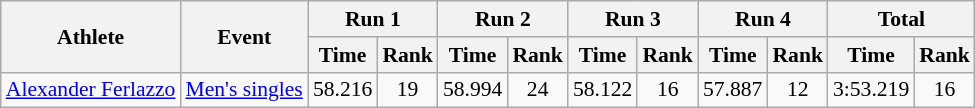<table class=wikitable style=font-size:90%;text-align:center>
<tr>
<th rowspan=2>Athlete</th>
<th rowspan=2>Event</th>
<th colspan=2>Run 1</th>
<th colspan=2>Run 2</th>
<th colspan=2>Run 3</th>
<th colspan=2>Run 4</th>
<th colspan=2>Total</th>
</tr>
<tr>
<th>Time</th>
<th>Rank</th>
<th>Time</th>
<th>Rank</th>
<th>Time</th>
<th>Rank</th>
<th>Time</th>
<th>Rank</th>
<th>Time</th>
<th>Rank</th>
</tr>
<tr>
<td align=left><a href='#'>Alexander Ferlazzo</a></td>
<td align=left><a href='#'>Men's singles</a></td>
<td>58.216</td>
<td>19</td>
<td>58.994</td>
<td>24</td>
<td>58.122</td>
<td>16</td>
<td>57.887</td>
<td>12</td>
<td>3:53.219</td>
<td>16</td>
</tr>
</table>
